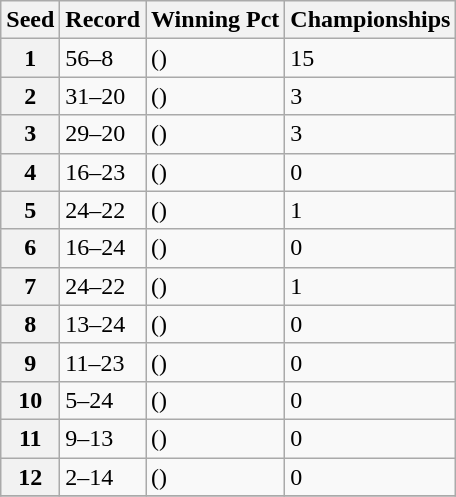<table class="wikitable sortable">
<tr>
<th>Seed</th>
<th>Record</th>
<th>Winning Pct</th>
<th>Championships</th>
</tr>
<tr>
<th>1</th>
<td>56–8</td>
<td>()</td>
<td>15</td>
</tr>
<tr>
<th>2</th>
<td>31–20</td>
<td>()</td>
<td>3</td>
</tr>
<tr>
<th>3</th>
<td>29–20</td>
<td>()</td>
<td>3</td>
</tr>
<tr>
<th>4</th>
<td>16–23</td>
<td>()</td>
<td>0</td>
</tr>
<tr>
<th>5</th>
<td>24–22</td>
<td>()</td>
<td>1</td>
</tr>
<tr>
<th>6</th>
<td>16–24</td>
<td>()</td>
<td>0</td>
</tr>
<tr>
<th>7</th>
<td>24–22</td>
<td>()</td>
<td>1</td>
</tr>
<tr>
<th>8</th>
<td>13–24</td>
<td>()</td>
<td>0</td>
</tr>
<tr>
<th>9</th>
<td>11–23</td>
<td>()</td>
<td>0</td>
</tr>
<tr>
<th>10</th>
<td>5–24</td>
<td>()</td>
<td>0</td>
</tr>
<tr>
<th>11</th>
<td>9–13</td>
<td>()</td>
<td>0</td>
</tr>
<tr>
<th>12</th>
<td>2–14</td>
<td>()</td>
<td>0</td>
</tr>
<tr>
</tr>
</table>
